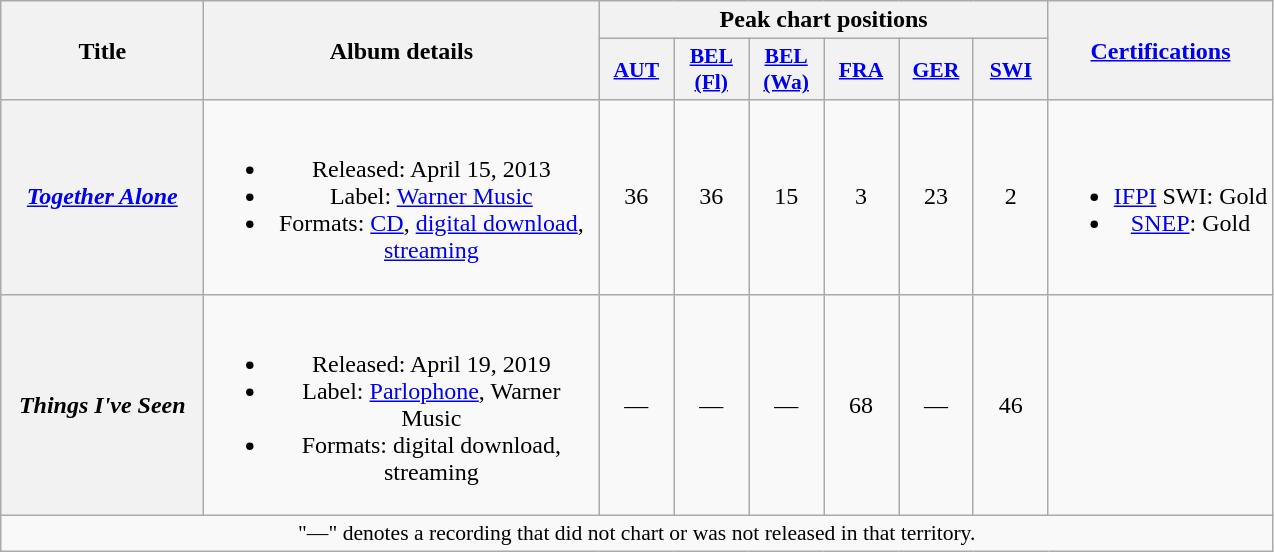<table class="wikitable plainrowheaders" style="text-align:center;">
<tr>
<th scope="col" rowspan="2" style="width:8em;">Title</th>
<th scope="col" rowspan="2" style="width:16em;">Album details</th>
<th scope="col" colspan="6">Peak chart positions</th>
<th scope="col" rowspan="2"><a href='#'>Certifications</a></th>
</tr>
<tr>
<th scope="col" style="width:3em;font-size:90%;"><a href='#'>AUT</a><br></th>
<th scope="col" style="width:3em;font-size:90%;"><a href='#'>BEL<br>(Fl)</a><br></th>
<th scope="col" style="width:3em;font-size:90%;"><a href='#'>BEL<br>(Wa)</a><br></th>
<th scope="col" style="width:3em;font-size:90%;"><a href='#'>FRA</a><br></th>
<th scope="col" style="width:3em;font-size:90%;"><a href='#'>GER</a><br></th>
<th scope="col" style="width:3em;font-size:90%;"><a href='#'>SWI</a><br></th>
</tr>
<tr>
<th scope="row"><em><a href='#'>Together Alone</a></em></th>
<td><br><ul><li>Released: April 15, 2013</li><li>Label: <a href='#'>Warner Music</a></li><li>Formats: <a href='#'>CD</a>, <a href='#'>digital download</a>, <a href='#'>streaming</a></li></ul></td>
<td>36</td>
<td>36</td>
<td>15</td>
<td>3</td>
<td>23</td>
<td>2</td>
<td><br><ul><li><a href='#'>IFPI</a> SWI: Gold</li><li><a href='#'>SNEP</a>: Gold</li></ul></td>
</tr>
<tr>
<th scope="row"><em>Things I've Seen</em></th>
<td><br><ul><li>Released: April 19, 2019</li><li>Label: <a href='#'>Parlophone</a>, Warner Music</li><li>Formats: digital download, streaming</li></ul></td>
<td>—</td>
<td>—</td>
<td>—</td>
<td>68</td>
<td>—</td>
<td>46</td>
<td></td>
</tr>
<tr>
<td colspan="9" style="font-size:90%">"—" denotes a recording that did not chart or was not released in that territory.</td>
</tr>
</table>
